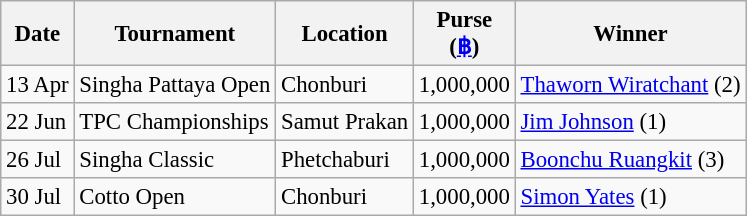<table class="wikitable" style="font-size:95%">
<tr>
<th>Date</th>
<th>Tournament</th>
<th>Location</th>
<th>Purse<br>(<a href='#'>฿</a>)</th>
<th>Winner</th>
</tr>
<tr>
<td>13 Apr</td>
<td>Singha Pattaya Open</td>
<td>Chonburi</td>
<td align=right>1,000,000</td>
<td> <a href='#'>Thaworn Wiratchant</a> (2)</td>
</tr>
<tr>
<td>22 Jun</td>
<td>TPC Championships</td>
<td>Samut Prakan</td>
<td align=right>1,000,000</td>
<td> <a href='#'>Jim Johnson</a> (1)</td>
</tr>
<tr>
<td>26 Jul</td>
<td>Singha Classic</td>
<td>Phetchaburi</td>
<td align=right>1,000,000</td>
<td> <a href='#'>Boonchu Ruangkit</a> (3)</td>
</tr>
<tr>
<td>30 Jul</td>
<td>Cotto Open</td>
<td>Chonburi</td>
<td align=right>1,000,000</td>
<td> <a href='#'>Simon Yates</a> (1)</td>
</tr>
</table>
